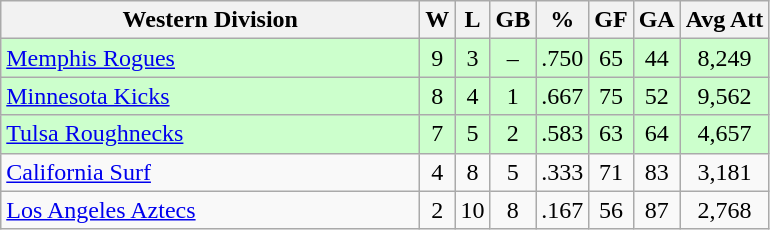<table class="wikitable" style="text-align:center">
<tr>
<th style="width:17em">Western Division</th>
<th>W</th>
<th>L</th>
<th>GB</th>
<th>%</th>
<th>GF</th>
<th>GA</th>
<th>Avg Att</th>
</tr>
<tr align=center bgcolor=#ccffcc>
<td align=left><a href='#'>Memphis Rogues</a></td>
<td>9</td>
<td>3</td>
<td>–</td>
<td>.750</td>
<td>65</td>
<td>44</td>
<td>8,249</td>
</tr>
<tr bgcolor=#ccffcc>
<td align=left><a href='#'>Minnesota Kicks</a></td>
<td>8</td>
<td>4</td>
<td>1</td>
<td>.667</td>
<td>75</td>
<td>52</td>
<td>9,562</td>
</tr>
<tr bgcolor=#ccffcc>
<td align=left><a href='#'>Tulsa Roughnecks</a></td>
<td>7</td>
<td>5</td>
<td>2</td>
<td>.583</td>
<td>63</td>
<td>64</td>
<td>4,657</td>
</tr>
<tr>
<td align=left><a href='#'>California Surf</a></td>
<td>4</td>
<td>8</td>
<td>5</td>
<td>.333</td>
<td>71</td>
<td>83</td>
<td>3,181</td>
</tr>
<tr>
<td align=left><a href='#'>Los Angeles Aztecs</a></td>
<td>2</td>
<td>10</td>
<td>8</td>
<td>.167</td>
<td>56</td>
<td>87</td>
<td>2,768</td>
</tr>
</table>
